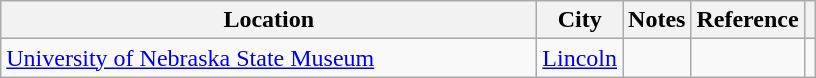<table class="wikitable">
<tr>
<th width="350">Location</th>
<th>City</th>
<th>Notes</th>
<th>Reference</th>
<th></th>
</tr>
<tr>
<td><a href='#'>University of Nebraska State Museum</a></td>
<td><a href='#'>Lincoln</a></td>
<td></td>
<td></td>
<td></td>
</tr>
</table>
